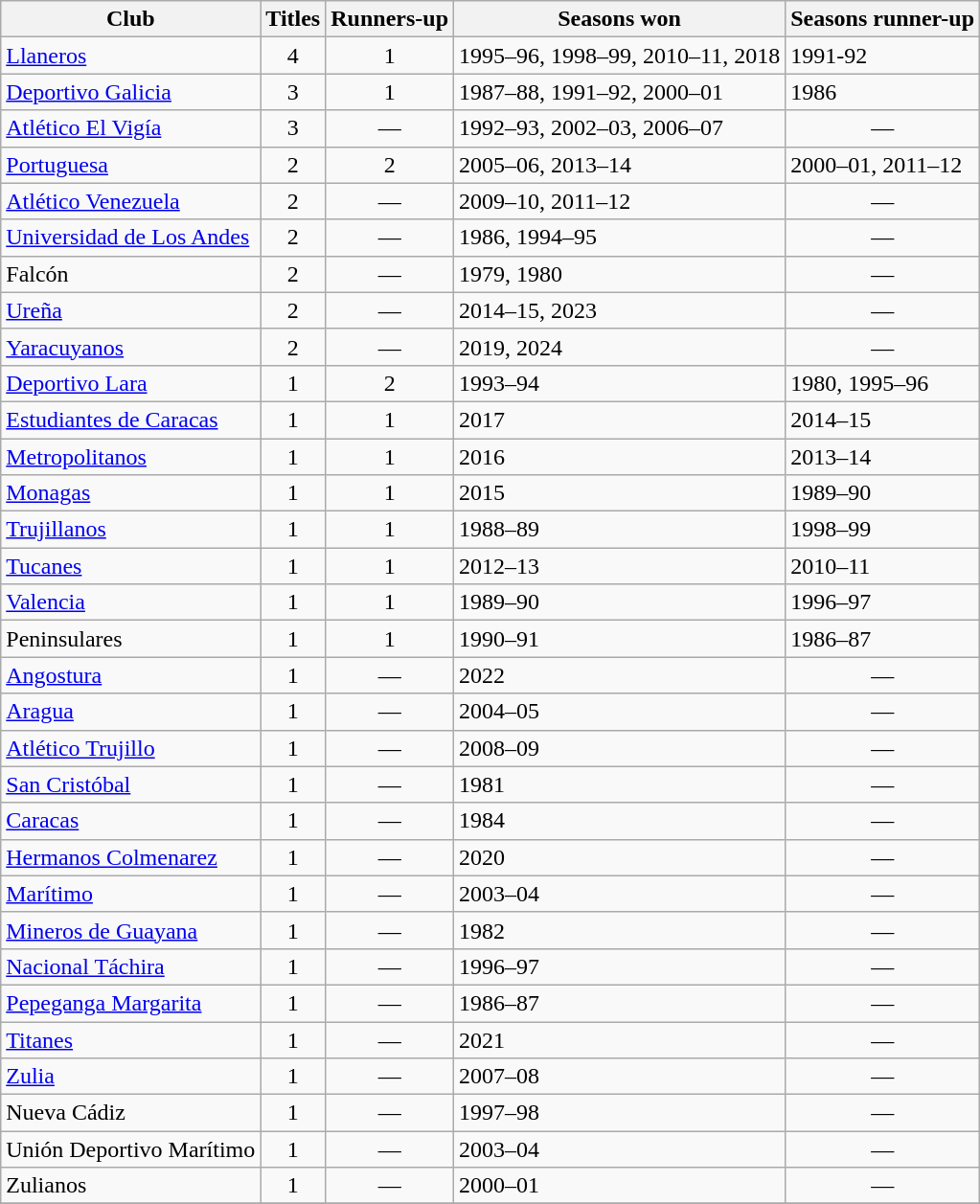<table class="wikitable sortable plainrowheaders">
<tr>
<th scope=col>Club</th>
<th scope=col>Titles</th>
<th scope=col>Runners-up</th>
<th scope=col>Seasons won</th>
<th scope=col>Seasons runner-up</th>
</tr>
<tr>
<td><a href='#'>Llaneros</a></td>
<td align=center>4</td>
<td align=center>1</td>
<td>1995–96, 1998–99, 2010–11, 2018</td>
<td>1991-92</td>
</tr>
<tr>
<td><a href='#'>Deportivo Galicia</a></td>
<td align=center>3</td>
<td align=center>1</td>
<td>1987–88, 1991–92, 2000–01</td>
<td>1986</td>
</tr>
<tr>
<td><a href='#'>Atlético El Vigía</a></td>
<td align=center>3</td>
<td align=center>—</td>
<td>1992–93, 2002–03, 2006–07</td>
<td align=center>—</td>
</tr>
<tr>
<td><a href='#'>Portuguesa</a></td>
<td align=center>2</td>
<td align=center>2</td>
<td>2005–06, 2013–14</td>
<td>2000–01, 2011–12</td>
</tr>
<tr>
<td><a href='#'>Atlético Venezuela</a></td>
<td align=center>2</td>
<td align=center>—</td>
<td>2009–10, 2011–12</td>
<td align=center>—</td>
</tr>
<tr>
<td><a href='#'>Universidad de Los Andes</a></td>
<td align=center>2</td>
<td align=center>—</td>
<td>1986, 1994–95</td>
<td align=center>—</td>
</tr>
<tr>
<td>Falcón</td>
<td align=center>2</td>
<td align=center>—</td>
<td>1979, 1980</td>
<td align=center>—</td>
</tr>
<tr>
<td><a href='#'>Ureña</a></td>
<td align=center>2</td>
<td align=center>—</td>
<td>2014–15, 2023</td>
<td align=center>—</td>
</tr>
<tr>
<td><a href='#'>Yaracuyanos</a></td>
<td align=center>2</td>
<td align=center>—</td>
<td>2019, 2024</td>
<td align=center>—</td>
</tr>
<tr>
<td><a href='#'>Deportivo Lara</a></td>
<td align=center>1</td>
<td align=center>2</td>
<td>1993–94</td>
<td>1980, 1995–96</td>
</tr>
<tr>
<td><a href='#'>Estudiantes de Caracas</a></td>
<td align=center>1</td>
<td align=center>1</td>
<td>2017</td>
<td>2014–15</td>
</tr>
<tr>
<td><a href='#'>Metropolitanos</a></td>
<td align=center>1</td>
<td align=center>1</td>
<td>2016</td>
<td>2013–14</td>
</tr>
<tr>
<td><a href='#'>Monagas</a></td>
<td align=center>1</td>
<td align=center>1</td>
<td>2015</td>
<td>1989–90</td>
</tr>
<tr>
<td><a href='#'>Trujillanos</a></td>
<td align=center>1</td>
<td align=center>1</td>
<td>1988–89</td>
<td>1998–99</td>
</tr>
<tr>
<td><a href='#'>Tucanes</a></td>
<td align=center>1</td>
<td align=center>1</td>
<td>2012–13</td>
<td>2010–11</td>
</tr>
<tr>
<td><a href='#'>Valencia</a></td>
<td align=center>1</td>
<td align=center>1</td>
<td>1989–90</td>
<td>1996–97</td>
</tr>
<tr>
<td>Peninsulares</td>
<td align=center>1</td>
<td align=center>1</td>
<td>1990–91</td>
<td>1986–87</td>
</tr>
<tr>
<td><a href='#'>Angostura</a></td>
<td align=center>1</td>
<td align=center>—</td>
<td>2022</td>
<td align=center>—</td>
</tr>
<tr>
<td><a href='#'>Aragua</a></td>
<td align=center>1</td>
<td align=center>—</td>
<td>2004–05</td>
<td align=center>—</td>
</tr>
<tr>
<td><a href='#'>Atlético Trujillo</a></td>
<td align=center>1</td>
<td align=center>—</td>
<td>2008–09</td>
<td align=center>—</td>
</tr>
<tr>
<td><a href='#'>San Cristóbal</a></td>
<td align=center>1</td>
<td align=center>—</td>
<td>1981</td>
<td align=center>—</td>
</tr>
<tr>
<td><a href='#'>Caracas</a></td>
<td align=center>1</td>
<td align=center>—</td>
<td>1984</td>
<td align=center>—</td>
</tr>
<tr>
<td><a href='#'>Hermanos Colmenarez</a></td>
<td align=center>1</td>
<td align=center>—</td>
<td>2020</td>
<td align=center>—</td>
</tr>
<tr>
<td><a href='#'>Marítimo</a></td>
<td align=center>1</td>
<td align=center>—</td>
<td>2003–04</td>
<td align=center>—</td>
</tr>
<tr>
<td><a href='#'>Mineros de Guayana</a></td>
<td align=center>1</td>
<td align=center>—</td>
<td>1982</td>
<td align=center>—</td>
</tr>
<tr>
<td><a href='#'>Nacional Táchira</a></td>
<td align=center>1</td>
<td align=center>—</td>
<td>1996–97</td>
<td align=center>—</td>
</tr>
<tr>
<td><a href='#'>Pepeganga Margarita</a></td>
<td align=center>1</td>
<td align=center>—</td>
<td>1986–87</td>
<td align=center>—</td>
</tr>
<tr>
<td><a href='#'>Titanes</a></td>
<td align=center>1</td>
<td align=center>—</td>
<td>2021</td>
<td align=center>—</td>
</tr>
<tr>
<td><a href='#'>Zulia</a></td>
<td align=center>1</td>
<td align=center>—</td>
<td>2007–08</td>
<td align=center>—</td>
</tr>
<tr>
<td>Nueva Cádiz</td>
<td align=center>1</td>
<td align=center>—</td>
<td>1997–98</td>
<td align=center>—</td>
</tr>
<tr>
<td>Unión Deportivo Marítimo</td>
<td align=center>1</td>
<td align=center>—</td>
<td>2003–04</td>
<td align=center>—</td>
</tr>
<tr>
<td>Zulianos</td>
<td align=center>1</td>
<td align=center>—</td>
<td>2000–01</td>
<td align=center>—</td>
</tr>
<tr>
</tr>
</table>
